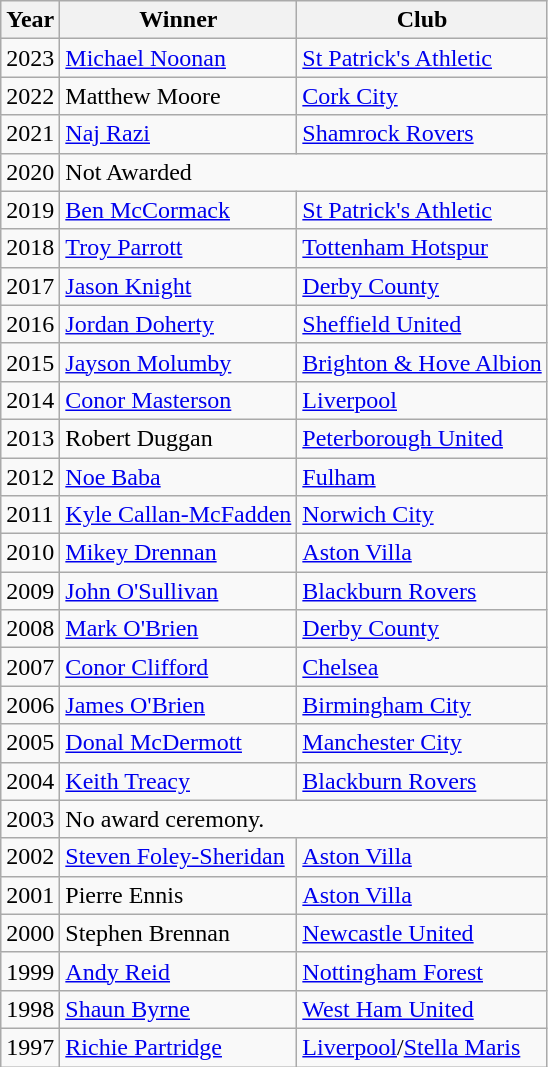<table class="wikitable">
<tr>
<th>Year</th>
<th>Winner</th>
<th>Club</th>
</tr>
<tr>
<td>2023</td>
<td><a href='#'>Michael Noonan</a></td>
<td><a href='#'>St Patrick's Athletic</a></td>
</tr>
<tr>
<td>2022</td>
<td>Matthew Moore</td>
<td><a href='#'>Cork City</a></td>
</tr>
<tr>
<td>2021</td>
<td><a href='#'>Naj Razi</a></td>
<td><a href='#'>Shamrock Rovers</a></td>
</tr>
<tr>
<td>2020</td>
<td colspan="2">Not Awarded</td>
</tr>
<tr>
<td>2019</td>
<td><a href='#'>Ben McCormack</a></td>
<td><a href='#'>St Patrick's Athletic</a></td>
</tr>
<tr>
<td>2018</td>
<td><a href='#'>Troy Parrott</a></td>
<td><a href='#'>Tottenham Hotspur</a></td>
</tr>
<tr>
<td>2017</td>
<td><a href='#'>Jason Knight</a></td>
<td><a href='#'>Derby County</a></td>
</tr>
<tr>
<td>2016</td>
<td><a href='#'>Jordan Doherty</a></td>
<td><a href='#'>Sheffield United</a></td>
</tr>
<tr>
<td>2015</td>
<td><a href='#'>Jayson Molumby</a></td>
<td><a href='#'>Brighton & Hove Albion</a></td>
</tr>
<tr>
<td>2014</td>
<td><a href='#'>Conor Masterson</a></td>
<td><a href='#'>Liverpool</a></td>
</tr>
<tr>
<td>2013</td>
<td>Robert Duggan</td>
<td><a href='#'>Peterborough United</a></td>
</tr>
<tr>
<td>2012</td>
<td><a href='#'>Noe Baba</a></td>
<td><a href='#'>Fulham</a></td>
</tr>
<tr>
<td>2011</td>
<td><a href='#'>Kyle Callan-McFadden</a></td>
<td><a href='#'>Norwich City</a></td>
</tr>
<tr>
<td>2010</td>
<td><a href='#'>Mikey Drennan</a></td>
<td><a href='#'>Aston Villa</a></td>
</tr>
<tr>
<td>2009</td>
<td><a href='#'>John O'Sullivan</a></td>
<td><a href='#'>Blackburn Rovers</a></td>
</tr>
<tr>
<td>2008</td>
<td><a href='#'>Mark O'Brien</a></td>
<td><a href='#'>Derby County</a></td>
</tr>
<tr>
<td>2007</td>
<td><a href='#'>Conor Clifford</a></td>
<td><a href='#'>Chelsea</a></td>
</tr>
<tr>
<td>2006</td>
<td><a href='#'>James O'Brien</a></td>
<td><a href='#'>Birmingham City</a></td>
</tr>
<tr>
<td>2005</td>
<td><a href='#'>Donal McDermott</a></td>
<td><a href='#'>Manchester City</a></td>
</tr>
<tr>
<td>2004</td>
<td><a href='#'>Keith Treacy</a></td>
<td><a href='#'>Blackburn Rovers</a></td>
</tr>
<tr>
<td>2003</td>
<td colspan="2">No award ceremony.</td>
</tr>
<tr>
<td>2002</td>
<td><a href='#'>Steven Foley-Sheridan</a></td>
<td><a href='#'>Aston Villa</a></td>
</tr>
<tr>
<td>2001</td>
<td>Pierre Ennis</td>
<td><a href='#'>Aston Villa</a></td>
</tr>
<tr>
<td>2000</td>
<td>Stephen Brennan</td>
<td><a href='#'>Newcastle United</a></td>
</tr>
<tr>
<td>1999</td>
<td><a href='#'>Andy Reid</a></td>
<td><a href='#'>Nottingham Forest</a></td>
</tr>
<tr>
<td>1998</td>
<td><a href='#'>Shaun Byrne</a></td>
<td><a href='#'>West Ham United</a></td>
</tr>
<tr>
<td>1997</td>
<td><a href='#'>Richie Partridge</a></td>
<td><a href='#'>Liverpool</a>/<a href='#'>Stella Maris</a></td>
</tr>
</table>
